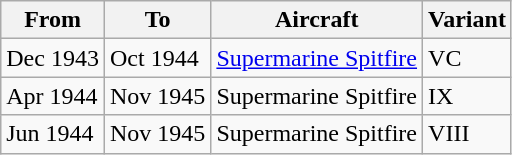<table class="wikitable">
<tr>
<th>From</th>
<th>To</th>
<th>Aircraft</th>
<th>Variant</th>
</tr>
<tr>
<td>Dec 1943</td>
<td>Oct 1944</td>
<td><a href='#'>Supermarine Spitfire</a></td>
<td>VC</td>
</tr>
<tr>
<td>Apr 1944</td>
<td>Nov 1945</td>
<td>Supermarine Spitfire</td>
<td>IX</td>
</tr>
<tr>
<td>Jun 1944</td>
<td>Nov 1945</td>
<td>Supermarine Spitfire</td>
<td>VIII</td>
</tr>
</table>
